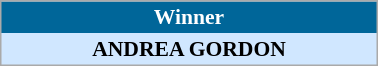<table align=center cellpadding="2" cellspacing="0" style="background: #f9f9f9; border: 1px #aaa solid; border-collapse: collapse; font-size: 90%;" width=20%>
<tr align=center style="background:#006699;color:white;">
<th width=100%>Winner</th>
</tr>
<tr align=center bgcolor=#D0E7FF>
<td align=center><strong>ANDREA GORDON</strong> </td>
</tr>
</table>
